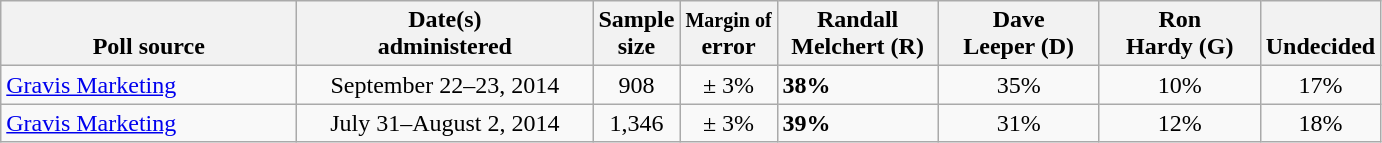<table class="wikitable">
<tr valign= bottom>
<th style="width:190px;">Poll source</th>
<th style="width:190px;">Date(s)<br>administered</th>
<th class=small>Sample<br>size</th>
<th><small>Margin of</small><br>error</th>
<th style="width:100px;">Randall<br>Melchert (R)</th>
<th style="width:100px;">Dave<br>Leeper (D)</th>
<th style="width:100px;">Ron<br>Hardy (G)</th>
<th style="width:40px;">Undecided</th>
</tr>
<tr>
<td><a href='#'>Gravis Marketing</a></td>
<td style="text-align:center;">September 22–23, 2014</td>
<td style="text-align:center;">908</td>
<td style="text-align:center;">± 3%</td>
<td><strong>38%</strong></td>
<td style="text-align:center;">35%</td>
<td style="text-align:center;">10%</td>
<td style="text-align:center;">17%</td>
</tr>
<tr>
<td><a href='#'>Gravis Marketing</a></td>
<td style="text-align:center;">July 31–August 2, 2014</td>
<td style="text-align:center;">1,346</td>
<td style="text-align:center;">± 3%</td>
<td><strong>39%</strong></td>
<td style="text-align:center;">31%</td>
<td style="text-align:center;">12%</td>
<td style="text-align:center;">18%</td>
</tr>
</table>
